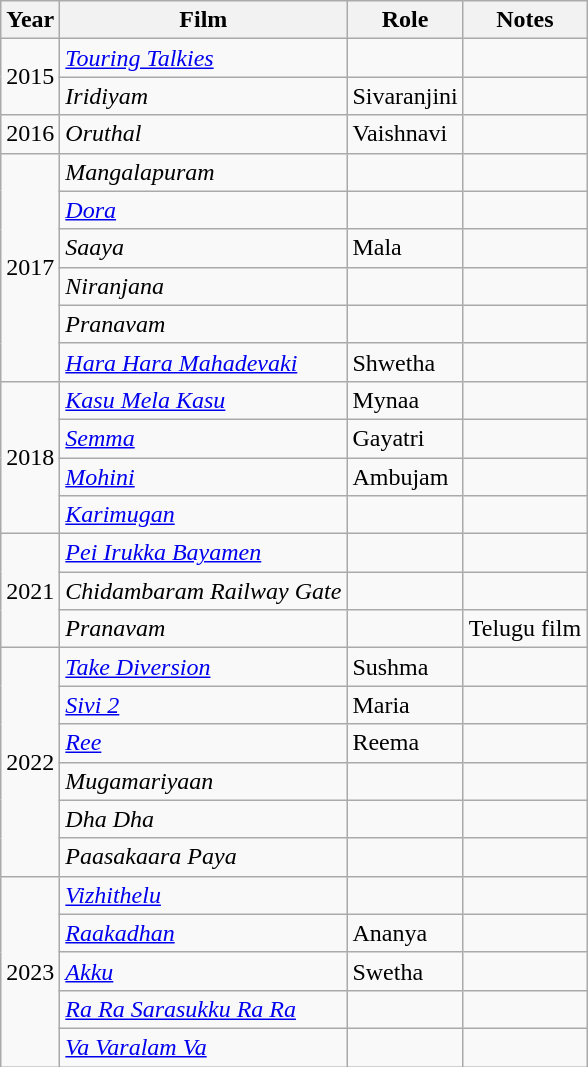<table class="wikitable sortable">
<tr>
<th>Year</th>
<th>Film</th>
<th>Role</th>
<th>Notes</th>
</tr>
<tr>
<td rowspan="2">2015</td>
<td><em><a href='#'>Touring Talkies</a></em></td>
<td></td>
<td></td>
</tr>
<tr>
<td><em>Iridiyam</em></td>
<td>Sivaranjini</td>
<td></td>
</tr>
<tr>
<td>2016</td>
<td><em>Oruthal</em></td>
<td>Vaishnavi</td>
<td></td>
</tr>
<tr>
<td rowspan="6">2017</td>
<td><em>Mangalapuram</em></td>
<td></td>
<td></td>
</tr>
<tr>
<td><em><a href='#'>Dora</a></em></td>
<td></td>
<td></td>
</tr>
<tr>
<td><em>Saaya</em></td>
<td>Mala</td>
<td></td>
</tr>
<tr>
<td><em>Niranjana</em></td>
<td></td>
<td></td>
</tr>
<tr>
<td><em>Pranavam</em></td>
<td></td>
<td></td>
</tr>
<tr>
<td><em><a href='#'>Hara Hara Mahadevaki</a></em></td>
<td>Shwetha</td>
<td></td>
</tr>
<tr>
<td rowspan="4">2018</td>
<td><em><a href='#'>Kasu Mela Kasu</a></em></td>
<td>Mynaa</td>
<td></td>
</tr>
<tr>
<td><em><a href='#'>Semma</a></em></td>
<td>Gayatri</td>
<td></td>
</tr>
<tr>
<td><em><a href='#'>Mohini</a></em></td>
<td>Ambujam</td>
<td></td>
</tr>
<tr>
<td><em><a href='#'>Karimugan</a></em></td>
<td></td>
<td></td>
</tr>
<tr>
<td rowspan="3">2021</td>
<td><em><a href='#'>Pei Irukka Bayamen</a></em></td>
<td></td>
<td></td>
</tr>
<tr>
<td><em>Chidambaram Railway Gate</em></td>
<td></td>
<td></td>
</tr>
<tr>
<td><em>Pranavam</em></td>
<td></td>
<td>Telugu film</td>
</tr>
<tr>
<td rowspan="6">2022</td>
<td><em><a href='#'>Take Diversion</a></em></td>
<td>Sushma</td>
<td></td>
</tr>
<tr>
<td><em><a href='#'>Sivi 2</a></em></td>
<td>Maria</td>
<td></td>
</tr>
<tr>
<td><em><a href='#'>Ree</a></em></td>
<td>Reema</td>
<td></td>
</tr>
<tr>
<td><em>Mugamariyaan</em></td>
<td></td>
<td></td>
</tr>
<tr>
<td><em>Dha Dha</em></td>
<td></td>
<td></td>
</tr>
<tr>
<td><em>Paasakaara Paya</em></td>
<td></td>
<td></td>
</tr>
<tr>
<td rowspan="5">2023</td>
<td><em><a href='#'>Vizhithelu</a></em></td>
<td></td>
<td></td>
</tr>
<tr>
<td><em><a href='#'>Raakadhan</a></em></td>
<td>Ananya</td>
<td></td>
</tr>
<tr>
<td><em><a href='#'>Akku</a></em></td>
<td>Swetha</td>
</tr>
<tr>
<td><em><a href='#'>Ra Ra Sarasukku Ra Ra</a></em></td>
<td></td>
<td></td>
</tr>
<tr>
<td><em><a href='#'>Va Varalam Va</a></em></td>
<td></td>
<td></td>
</tr>
</table>
